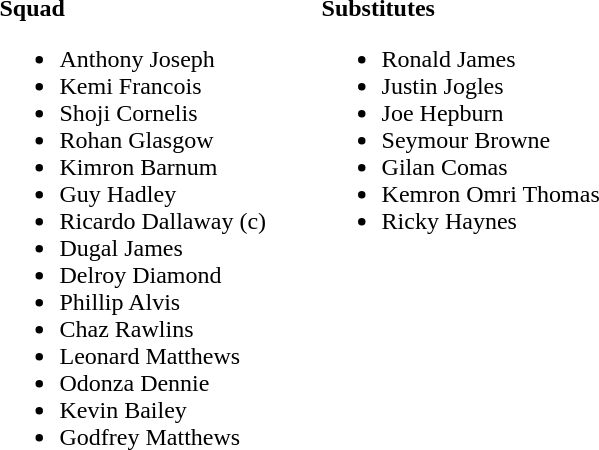<table class="toccolours" style="border-collapse: collapse;">
<tr>
<td valign="top"><br><strong>Squad</strong><ul><li>Anthony Joseph</li><li>Kemi Francois</li><li>Shoji Cornelis</li><li>Rohan Glasgow</li><li>Kimron Barnum</li><li>Guy Hadley</li><li>Ricardo Dallaway (c)</li><li>Dugal James</li><li>Delroy Diamond</li><li>Phillip Alvis</li><li>Chaz Rawlins</li><li>Leonard Matthews</li><li>Odonza Dennie</li><li>Kevin Bailey</li><li>Godfrey Matthews</li></ul></td>
<td width="33"> </td>
<td valign="top"><br><strong>Substitutes</strong><ul><li>Ronald James</li><li>Justin Jogles</li><li>Joe Hepburn</li><li>Seymour Browne</li><li>Gilan Comas</li><li>Kemron Omri Thomas</li><li>Ricky Haynes</li></ul></td>
</tr>
</table>
